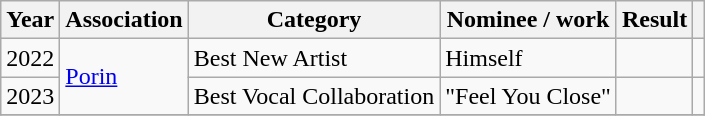<table class="wikitable sortable">
<tr>
<th>Year</th>
<th>Association</th>
<th>Category</th>
<th>Nominee / work</th>
<th>Result</th>
<th class="unsortable"></th>
</tr>
<tr>
<td>2022</td>
<td rowspan="2"><a href='#'>Porin</a></td>
<td>Best New Artist</td>
<td>Himself</td>
<td></td>
<td></td>
</tr>
<tr>
<td>2023</td>
<td>Best Vocal Collaboration</td>
<td>"Feel You Close"</td>
<td></td>
<td></td>
</tr>
<tr>
</tr>
</table>
